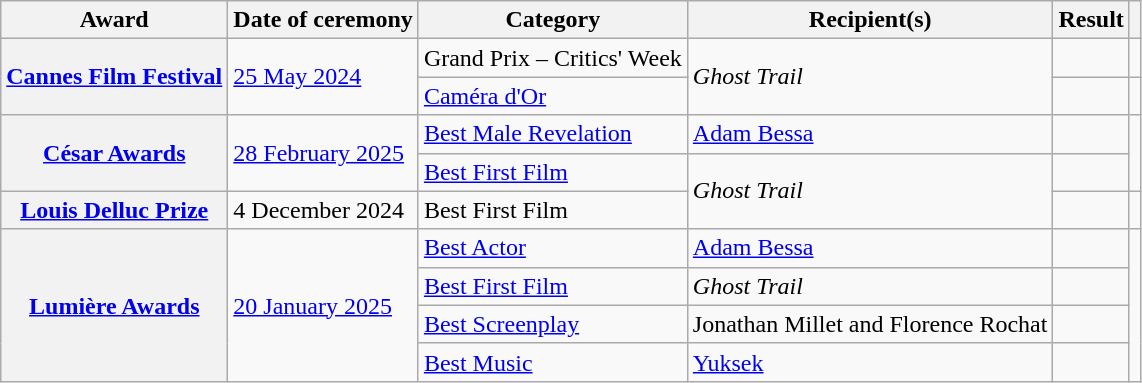<table class="wikitable sortable plainrowheaders">
<tr>
<th scope="col">Award</th>
<th scope="col">Date of ceremony</th>
<th scope="col">Category</th>
<th scope="col">Recipient(s)</th>
<th scope="col">Result</th>
<th scope="col" class="unsortable"></th>
</tr>
<tr>
<th rowspan="2" scope="row"><a href='#'>Cannes Film Festival</a></th>
<td rowspan="2"><a href='#'>25 May 2024</a></td>
<td>Grand Prix – Critics' Week</td>
<td rowspan="2"><em>Ghost Trail</em></td>
<td></td>
<td align="center"></td>
</tr>
<tr>
<td><a href='#'>Caméra d'Or</a></td>
<td></td>
<td align="center"></td>
</tr>
<tr>
<th rowspan="2" scope="row"><a href='#'>César Awards</a></th>
<td rowspan="2"><a href='#'>28 February 2025</a></td>
<td><a href='#'>Best Male Revelation</a></td>
<td><a href='#'>Adam Bessa</a></td>
<td></td>
<td align="center" rowspan="2"></td>
</tr>
<tr>
<td><a href='#'>Best First Film</a></td>
<td rowspan="2"><em>Ghost Trail</em></td>
<td></td>
</tr>
<tr>
<th scope="row"><a href='#'>Louis Delluc Prize</a></th>
<td>4 December 2024</td>
<td>Best First Film</td>
<td></td>
<td align="center"></td>
</tr>
<tr>
<th rowspan="4" scope="row"><a href='#'>Lumière Awards</a></th>
<td rowspan="4"><a href='#'>20 January 2025</a></td>
<td><a href='#'>Best Actor</a></td>
<td><a href='#'>Adam Bessa</a></td>
<td></td>
<td rowspan="4" align="center"></td>
</tr>
<tr>
<td><a href='#'>Best First Film</a></td>
<td><em>Ghost Trail</em></td>
<td></td>
</tr>
<tr>
<td><a href='#'>Best Screenplay</a></td>
<td>Jonathan Millet and Florence Rochat</td>
<td></td>
</tr>
<tr>
<td><a href='#'>Best Music</a></td>
<td><a href='#'>Yuksek</a></td>
<td></td>
</tr>
</table>
